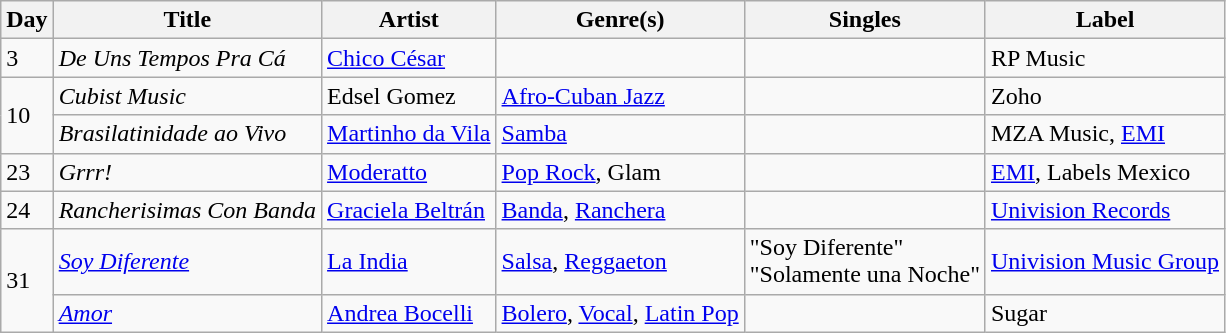<table class="wikitable sortable" style="text-align: left;">
<tr>
<th>Day</th>
<th>Title</th>
<th>Artist</th>
<th>Genre(s)</th>
<th>Singles</th>
<th>Label</th>
</tr>
<tr>
<td>3</td>
<td><em>De Uns Tempos Pra Cá</em></td>
<td><a href='#'>Chico César</a></td>
<td></td>
<td></td>
<td>RP Music</td>
</tr>
<tr>
<td rowspan="2">10</td>
<td><em>Cubist Music</em></td>
<td>Edsel Gomez</td>
<td><a href='#'>Afro-Cuban Jazz</a></td>
<td></td>
<td>Zoho</td>
</tr>
<tr>
<td><em>Brasilatinidade ao Vivo</em></td>
<td><a href='#'>Martinho da Vila</a></td>
<td><a href='#'>Samba</a></td>
<td></td>
<td>MZA Music, <a href='#'>EMI</a></td>
</tr>
<tr>
<td>23</td>
<td><em>Grrr!</em></td>
<td><a href='#'>Moderatto</a></td>
<td><a href='#'>Pop Rock</a>, Glam</td>
<td></td>
<td><a href='#'>EMI</a>, Labels Mexico</td>
</tr>
<tr>
<td>24</td>
<td><em>Rancherisimas Con Banda</em></td>
<td><a href='#'>Graciela Beltrán</a></td>
<td><a href='#'>Banda</a>, <a href='#'>Ranchera</a></td>
<td></td>
<td><a href='#'>Univision Records</a></td>
</tr>
<tr>
<td rowspan="2">31</td>
<td><em><a href='#'>Soy Diferente</a></em></td>
<td><a href='#'>La India</a></td>
<td><a href='#'>Salsa</a>, <a href='#'>Reggaeton</a></td>
<td>"Soy Diferente"<br>"Solamente una Noche"</td>
<td><a href='#'>Univision Music Group</a></td>
</tr>
<tr>
<td><em><a href='#'>Amor</a></em></td>
<td><a href='#'>Andrea Bocelli</a></td>
<td><a href='#'>Bolero</a>, <a href='#'>Vocal</a>, <a href='#'>Latin Pop</a></td>
<td></td>
<td>Sugar</td>
</tr>
</table>
